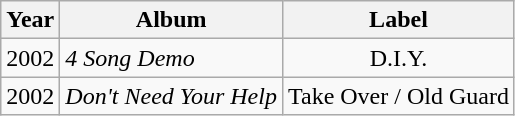<table class="wikitable">
<tr>
<th>Year</th>
<th>Album</th>
<th>Label</th>
</tr>
<tr>
<td>2002</td>
<td><em>4 Song Demo</em></td>
<td style="text-align:center;">D.I.Y.</td>
</tr>
<tr>
<td>2002</td>
<td><em>Don't Need Your Help</em></td>
<td style="text-align:center;">Take Over / Old Guard</td>
</tr>
</table>
